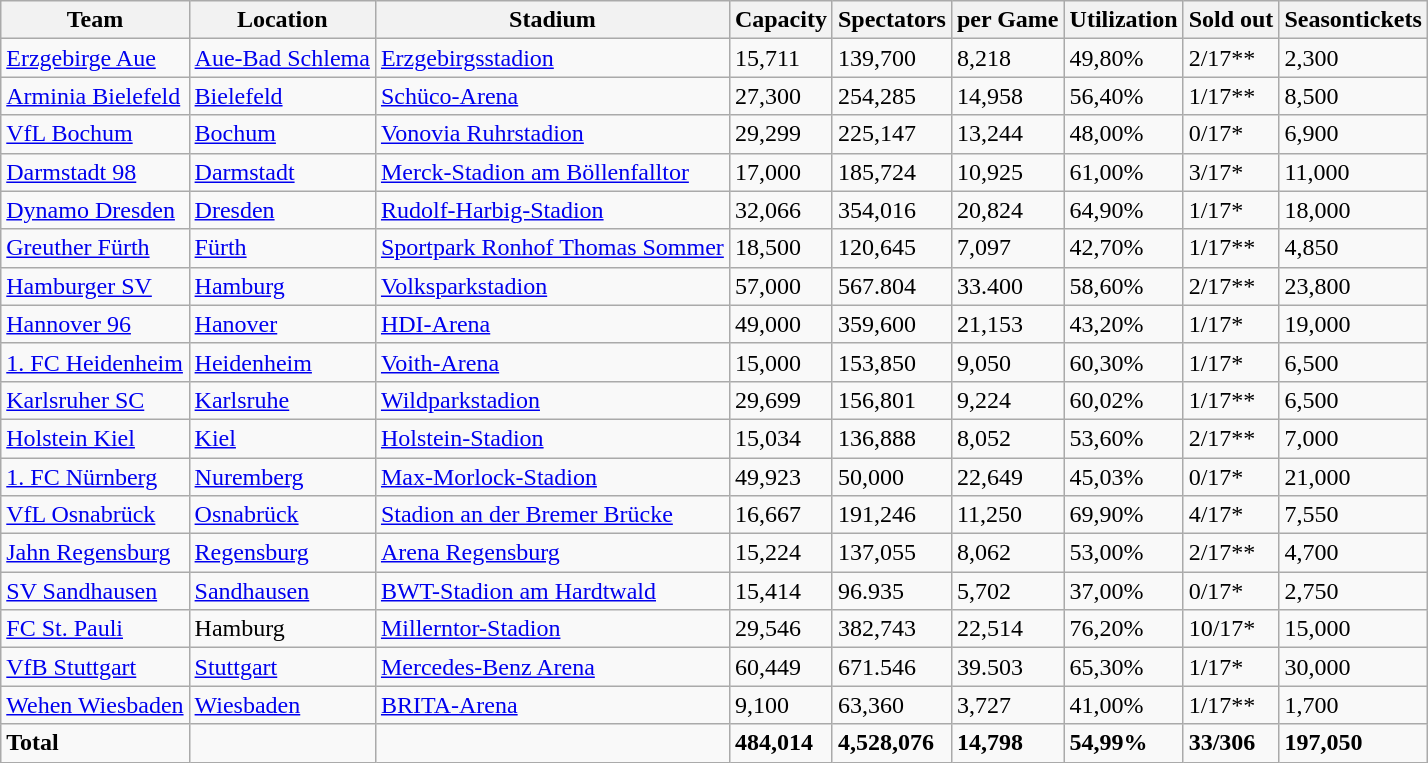<table class="wikitable sortable" style="text-align:left;">
<tr>
<th>Team</th>
<th>Location</th>
<th>Stadium</th>
<th>Capacity</th>
<th>Spectators</th>
<th>per Game</th>
<th>Utilization</th>
<th>Sold out</th>
<th>Seasontickets</th>
</tr>
<tr>
<td data-sort-value="Aue"><a href='#'>Erzgebirge Aue</a></td>
<td><a href='#'>Aue-Bad Schlema</a></td>
<td><a href='#'>Erzgebirgsstadion</a></td>
<td>15,711</td>
<td>139,700</td>
<td>8,218</td>
<td>49,80%</td>
<td>2/17**</td>
<td>2,300</td>
</tr>
<tr>
<td data-sort-value="Bielefeld"><a href='#'>Arminia Bielefeld</a></td>
<td><a href='#'>Bielefeld</a></td>
<td><a href='#'>Schüco-Arena</a></td>
<td>27,300</td>
<td>254,285</td>
<td>14,958</td>
<td>56,40%</td>
<td>1/17**</td>
<td>8,500</td>
</tr>
<tr>
<td data-sort-value="Bochum"><a href='#'>VfL Bochum</a></td>
<td><a href='#'>Bochum</a></td>
<td><a href='#'>Vonovia Ruhrstadion</a></td>
<td>29,299</td>
<td>225,147</td>
<td>13,244</td>
<td>48,00%</td>
<td>0/17*</td>
<td>6,900</td>
</tr>
<tr>
<td data-sort-value="Darmstadt"><a href='#'>Darmstadt 98</a></td>
<td><a href='#'>Darmstadt</a></td>
<td><a href='#'>Merck-Stadion am Böllenfalltor</a></td>
<td>17,000</td>
<td>185,724</td>
<td>10,925</td>
<td>61,00%</td>
<td>3/17*</td>
<td>11,000</td>
</tr>
<tr>
<td data-sort-value="Dresden"><a href='#'>Dynamo Dresden</a></td>
<td><a href='#'>Dresden</a></td>
<td><a href='#'>Rudolf-Harbig-Stadion</a></td>
<td>32,066</td>
<td>354,016</td>
<td>20,824</td>
<td>64,90%</td>
<td>1/17*</td>
<td>18,000</td>
</tr>
<tr>
<td data-sort-value="Furth"><a href='#'>Greuther Fürth</a></td>
<td><a href='#'>Fürth</a></td>
<td><a href='#'>Sportpark Ronhof Thomas Sommer</a></td>
<td>18,500</td>
<td>120,645</td>
<td>7,097</td>
<td>42,70%</td>
<td>1/17**</td>
<td>4,850</td>
</tr>
<tr>
<td data-sort-value="Hamburg"><a href='#'>Hamburger SV</a></td>
<td><a href='#'>Hamburg</a></td>
<td><a href='#'>Volksparkstadion</a></td>
<td>57,000</td>
<td>567.804</td>
<td>33.400</td>
<td>58,60%</td>
<td>2/17**</td>
<td>23,800</td>
</tr>
<tr>
<td data-sort-value="Hannover"><a href='#'>Hannover 96</a></td>
<td><a href='#'>Hanover</a></td>
<td><a href='#'>HDI-Arena</a></td>
<td>49,000</td>
<td>359,600</td>
<td>21,153</td>
<td>43,20%</td>
<td>1/17*</td>
<td>19,000</td>
</tr>
<tr>
<td data-sort-value="Heidenheim"><a href='#'>1. FC Heidenheim</a></td>
<td><a href='#'>Heidenheim</a></td>
<td><a href='#'>Voith-Arena</a></td>
<td>15,000</td>
<td>153,850</td>
<td>9,050</td>
<td>60,30%</td>
<td>1/17*</td>
<td>6,500</td>
</tr>
<tr>
<td data-sort-value="Karlsruhe"><a href='#'>Karlsruher SC</a></td>
<td><a href='#'>Karlsruhe</a></td>
<td><a href='#'>Wildparkstadion</a></td>
<td>29,699</td>
<td>156,801</td>
<td>9,224</td>
<td>60,02%</td>
<td>1/17**</td>
<td>6,500</td>
</tr>
<tr>
<td data-sort-value="Kiel"><a href='#'>Holstein Kiel</a></td>
<td><a href='#'>Kiel</a></td>
<td><a href='#'>Holstein-Stadion</a></td>
<td>15,034</td>
<td>136,888</td>
<td>8,052</td>
<td>53,60%</td>
<td>2/17**</td>
<td>7,000</td>
</tr>
<tr>
<td data-sort-value="Nurnberg"><a href='#'>1. FC Nürnberg</a></td>
<td><a href='#'>Nuremberg</a></td>
<td><a href='#'>Max-Morlock-Stadion</a></td>
<td>49,923</td>
<td>50,000</td>
<td>22,649</td>
<td>45,03%</td>
<td>0/17*</td>
<td>21,000</td>
</tr>
<tr>
<td data-sort-value="Osnabruck"><a href='#'>VfL Osnabrück</a></td>
<td><a href='#'>Osnabrück</a></td>
<td><a href='#'>Stadion an der Bremer Brücke</a></td>
<td>16,667</td>
<td>191,246</td>
<td>11,250</td>
<td>69,90%</td>
<td>4/17*</td>
<td>7,550</td>
</tr>
<tr>
<td data-sort-value="Regensburg"><a href='#'>Jahn Regensburg</a></td>
<td><a href='#'>Regensburg</a></td>
<td><a href='#'>Arena Regensburg</a></td>
<td>15,224</td>
<td>137,055</td>
<td>8,062</td>
<td>53,00%</td>
<td>2/17**</td>
<td>4,700</td>
</tr>
<tr>
<td data-sort-value="Sandhausen"><a href='#'>SV Sandhausen</a></td>
<td><a href='#'>Sandhausen</a></td>
<td><a href='#'>BWT-Stadion am Hardtwald</a></td>
<td>15,414</td>
<td>96.935</td>
<td>5,702</td>
<td>37,00%</td>
<td>0/17*</td>
<td>2,750</td>
</tr>
<tr>
<td data-sort-value="St Pauli"><a href='#'>FC St. Pauli</a></td>
<td>Hamburg</td>
<td><a href='#'>Millerntor-Stadion</a></td>
<td>29,546</td>
<td>382,743</td>
<td>22,514</td>
<td>76,20%</td>
<td>10/17*</td>
<td>15,000</td>
</tr>
<tr>
<td data-sort-value="Stuttgart"><a href='#'>VfB Stuttgart</a></td>
<td><a href='#'>Stuttgart</a></td>
<td><a href='#'>Mercedes-Benz Arena</a></td>
<td>60,449</td>
<td>671.546</td>
<td>39.503</td>
<td>65,30%</td>
<td>1/17*</td>
<td>30,000</td>
</tr>
<tr>
<td data-sort-value="Wiesbaden"><a href='#'>Wehen Wiesbaden</a></td>
<td><a href='#'>Wiesbaden</a></td>
<td><a href='#'>BRITA-Arena</a></td>
<td>9,100</td>
<td>63,360</td>
<td>3,727</td>
<td>41,00%</td>
<td>1/17**</td>
<td>1,700</td>
</tr>
<tr>
<td data-sort-value="Total"><strong>Total</strong></td>
<td></td>
<td></td>
<td><strong>484,014</strong></td>
<td><strong>4,528,076</strong></td>
<td><strong>14,798</strong></td>
<td><strong>54,99%</strong></td>
<td><strong>33/306</strong></td>
<td><strong>197,050</strong></td>
</tr>
</table>
